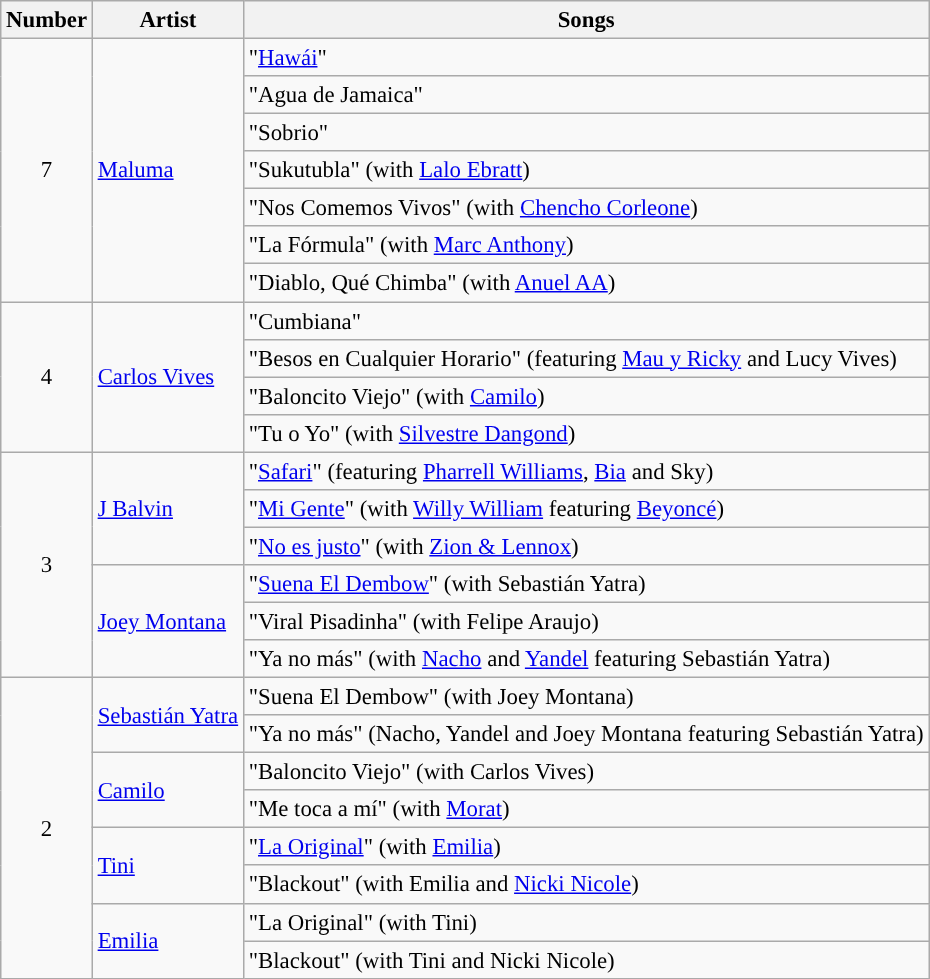<table class="wikitable plainrowheaders" style="font-size:95%;">
<tr>
<th>Number</th>
<th>Artist</th>
<th>Songs</th>
</tr>
<tr>
<td rowspan="7" style="text-align:center;">7</td>
<td rowspan="7"><a href='#'>Maluma</a></td>
<td>"<a href='#'>Hawái</a>"</td>
</tr>
<tr>
<td>"Agua de Jamaica"</td>
</tr>
<tr>
<td>"Sobrio"</td>
</tr>
<tr>
<td>"Sukutubla" (with <a href='#'>Lalo Ebratt</a>)</td>
</tr>
<tr>
<td>"Nos Comemos Vivos" (with <a href='#'>Chencho Corleone</a>)</td>
</tr>
<tr>
<td>"La Fórmula" (with <a href='#'>Marc Anthony</a>)</td>
</tr>
<tr>
<td>"Diablo, Qué Chimba" (with <a href='#'>Anuel AA</a>)</td>
</tr>
<tr>
<td rowspan="4" style="text-align:center;">4</td>
<td rowspan="4"><a href='#'>Carlos Vives</a></td>
<td>"Cumbiana"</td>
</tr>
<tr>
<td>"Besos en Cualquier Horario" (featuring <a href='#'>Mau y Ricky</a> and Lucy Vives)</td>
</tr>
<tr>
<td>"Baloncito Viejo" (with <a href='#'>Camilo</a>)</td>
</tr>
<tr>
<td>"Tu o Yo" (with <a href='#'>Silvestre Dangond</a>)</td>
</tr>
<tr>
<td rowspan="6" style="text-align:center;">3</td>
<td rowspan="3"><a href='#'>J Balvin</a></td>
<td>"<a href='#'>Safari</a>" (featuring <a href='#'>Pharrell Williams</a>, <a href='#'>Bia</a> and Sky)</td>
</tr>
<tr>
<td>"<a href='#'>Mi Gente</a>" (with <a href='#'>Willy William</a> featuring <a href='#'>Beyoncé</a>)</td>
</tr>
<tr>
<td>"<a href='#'>No es justo</a>" (with <a href='#'>Zion & Lennox</a>)</td>
</tr>
<tr>
<td rowspan="3"><a href='#'>Joey Montana</a></td>
<td>"<a href='#'>Suena El Dembow</a>" (with Sebastián Yatra)</td>
</tr>
<tr>
<td>"Viral Pisadinha" (with Felipe Araujo)</td>
</tr>
<tr>
<td>"Ya no más" (with <a href='#'>Nacho</a> and <a href='#'>Yandel</a> featuring Sebastián Yatra)</td>
</tr>
<tr>
<td rowspan="8" style="text-align:center;" style="text-align:center;">2</td>
<td rowspan="2"><a href='#'>Sebastián Yatra</a></td>
<td>"Suena El Dembow" (with Joey Montana)</td>
</tr>
<tr>
<td>"Ya no más" (Nacho, Yandel and Joey Montana featuring Sebastián Yatra)</td>
</tr>
<tr>
<td rowspan="2"><a href='#'>Camilo</a></td>
<td>"Baloncito Viejo" (with Carlos Vives)</td>
</tr>
<tr>
<td>"Me toca a mí" (with <a href='#'>Morat</a>)</td>
</tr>
<tr>
<td rowspan="2"><a href='#'>Tini</a></td>
<td>"<a href='#'>La Original</a>" (with <a href='#'>Emilia</a>)</td>
</tr>
<tr>
<td>"Blackout" (with Emilia and <a href='#'>Nicki Nicole</a>)</td>
</tr>
<tr>
<td rowspan="2"><a href='#'>Emilia</a></td>
<td>"La Original" (with Tini)</td>
</tr>
<tr>
<td>"Blackout" (with Tini and Nicki Nicole)</td>
</tr>
</table>
